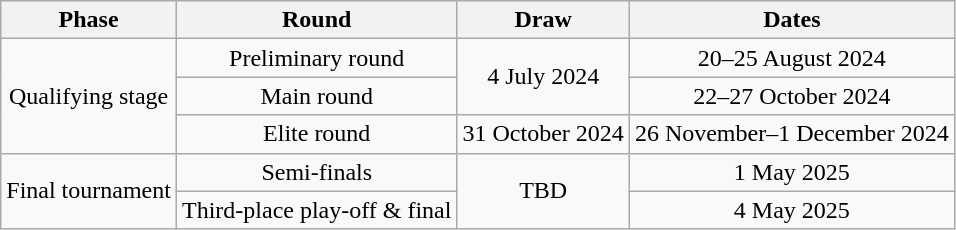<table class="wikitable" style="text-align:center">
<tr>
<th>Phase</th>
<th>Round</th>
<th>Draw</th>
<th>Dates</th>
</tr>
<tr>
<td rowspan=3>Qualifying stage</td>
<td>Preliminary round</td>
<td rowspan=2>4 July 2024</td>
<td>20–25 August 2024</td>
</tr>
<tr>
<td>Main round</td>
<td>22–27 October 2024</td>
</tr>
<tr>
<td>Elite round</td>
<td>31 October 2024</td>
<td>26 November–1 December 2024</td>
</tr>
<tr>
<td rowspan=2>Final tournament</td>
<td>Semi-finals</td>
<td rowspan=2>TBD</td>
<td>1 May 2025</td>
</tr>
<tr>
<td>Third-place play-off & final</td>
<td>4 May 2025</td>
</tr>
</table>
